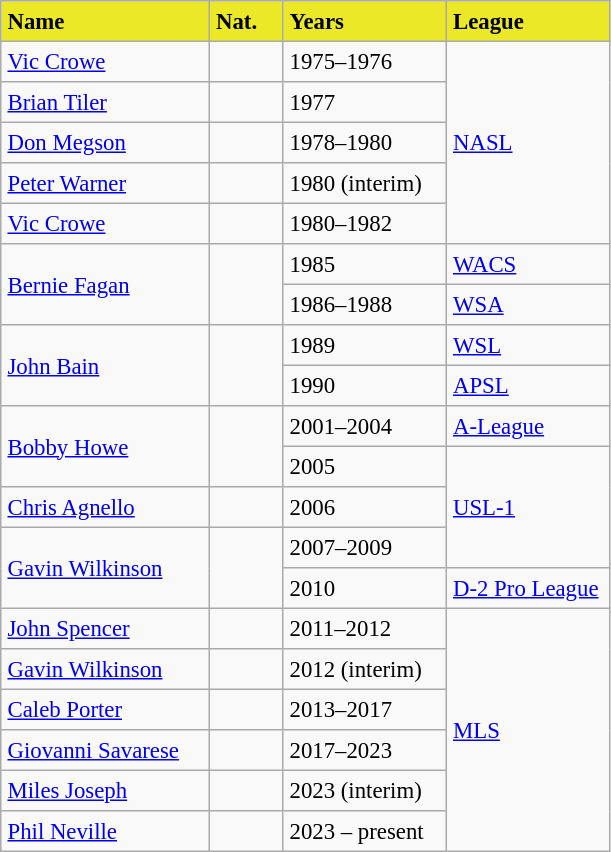<table border="2" cellpadding="4" cellspacing="0" style="text-align:left; margin: 1em 1em 1em 0; background: #f9f9f9; border: 1px #aaa solid; border-collapse: collapse; font-size: 95%;">
<tr>
<th style="background:#EAE827" width=130px><span>Name</span></th>
<th style="background:#EAE827" width=40px><span>Nat.</span></th>
<th style="background:#EAE827" width=100px><span>Years</span></th>
<th style="background:#EAE827" width=100px><span>League</span></th>
</tr>
<tr>
<td><a href='#'>Vic Crowe</a></td>
<td></td>
<td>1975–1976</td>
<td rowspan="5"><a href='#'>NASL</a></td>
</tr>
<tr>
<td><a href='#'>Brian Tiler</a></td>
<td></td>
<td>1977</td>
</tr>
<tr>
<td><a href='#'>Don Megson</a></td>
<td></td>
<td>1978–1980</td>
</tr>
<tr>
<td><a href='#'>Peter Warner</a></td>
<td></td>
<td>1980 (interim)</td>
</tr>
<tr>
<td><a href='#'>Vic Crowe</a></td>
<td></td>
<td>1980–1982</td>
</tr>
<tr>
<td rowspan="2"><a href='#'>Bernie Fagan</a></td>
<td rowspan="2"></td>
<td>1985</td>
<td><a href='#'>WACS</a></td>
</tr>
<tr>
<td>1986–1988</td>
<td><a href='#'>WSA</a></td>
</tr>
<tr>
<td rowspan="2"><a href='#'>John Bain</a></td>
<td rowspan="2"></td>
<td>1989</td>
<td><a href='#'>WSL</a></td>
</tr>
<tr>
<td>1990</td>
<td><a href='#'>APSL</a></td>
</tr>
<tr>
<td rowspan="2"><a href='#'>Bobby Howe</a></td>
<td rowspan="2"></td>
<td>2001–2004</td>
<td><a href='#'>A-League</a></td>
</tr>
<tr>
<td>2005</td>
<td rowspan="3"><a href='#'>USL-1</a></td>
</tr>
<tr>
<td><a href='#'>Chris Agnello</a></td>
<td></td>
<td>2006</td>
</tr>
<tr>
<td rowspan="2"><a href='#'>Gavin Wilkinson</a></td>
<td rowspan="2"></td>
<td>2007–2009</td>
</tr>
<tr>
<td>2010</td>
<td><a href='#'>D-2 Pro League</a></td>
</tr>
<tr>
<td><a href='#'>John Spencer</a></td>
<td></td>
<td>2011–2012</td>
<td rowspan="6"><a href='#'>MLS</a></td>
</tr>
<tr>
<td><a href='#'>Gavin Wilkinson</a></td>
<td></td>
<td>2012 (interim)</td>
</tr>
<tr>
<td><a href='#'>Caleb Porter</a></td>
<td></td>
<td>2013–2017</td>
</tr>
<tr>
<td><a href='#'>Giovanni Savarese</a></td>
<td></td>
<td>2017–2023</td>
</tr>
<tr>
<td><a href='#'>Miles Joseph</a></td>
<td></td>
<td>2023 (interim)</td>
</tr>
<tr>
<td><a href='#'>Phil Neville</a></td>
<td></td>
<td>2023 – present</td>
</tr>
</table>
